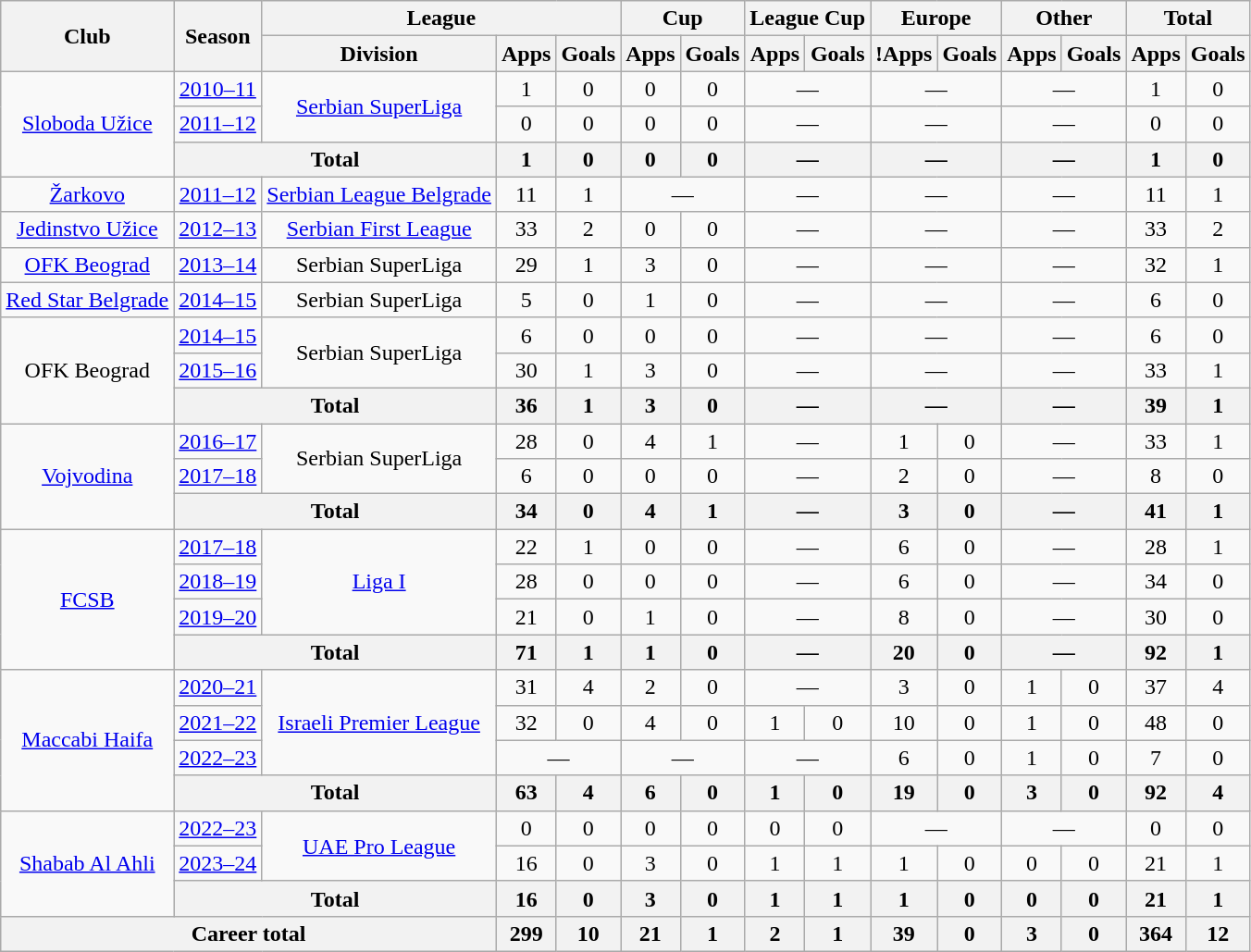<table class="wikitable" style="text-align:center">
<tr>
<th rowspan="2">Club</th>
<th rowspan="2">Season</th>
<th colspan="3">League</th>
<th colspan="2">Cup</th>
<th colspan="2">League Cup</th>
<th colspan="2">Europe</th>
<th colspan="2">Other</th>
<th colspan="2">Total</th>
</tr>
<tr>
<th>Division</th>
<th>Apps</th>
<th>Goals</th>
<th>Apps</th>
<th>Goals</th>
<th>Apps</th>
<th>Goals</th>
<th>!Apps</th>
<th>Goals</th>
<th>Apps</th>
<th>Goals</th>
<th>Apps</th>
<th>Goals</th>
</tr>
<tr>
<td rowspan="3"><a href='#'>Sloboda Užice</a></td>
<td><a href='#'>2010–11</a></td>
<td rowspan="2"><a href='#'>Serbian SuperLiga</a></td>
<td>1</td>
<td>0</td>
<td>0</td>
<td>0</td>
<td colspan="2">—</td>
<td colspan="2">—</td>
<td colspan="2">—</td>
<td>1</td>
<td>0</td>
</tr>
<tr>
<td><a href='#'>2011–12</a></td>
<td>0</td>
<td>0</td>
<td>0</td>
<td>0</td>
<td colspan="2">—</td>
<td colspan="2">—</td>
<td colspan="2">—</td>
<td>0</td>
<td>0</td>
</tr>
<tr>
<th colspan="2">Total</th>
<th>1</th>
<th>0</th>
<th>0</th>
<th>0</th>
<th colspan="2">—</th>
<th colspan="2">—</th>
<th colspan="2">—</th>
<th>1</th>
<th>0</th>
</tr>
<tr>
<td><a href='#'>Žarkovo</a></td>
<td><a href='#'>2011–12</a></td>
<td><a href='#'>Serbian League Belgrade</a></td>
<td>11</td>
<td>1</td>
<td colspan="2">—</td>
<td colspan="2">—</td>
<td colspan="2">—</td>
<td colspan="2">—</td>
<td>11</td>
<td>1</td>
</tr>
<tr>
<td><a href='#'>Jedinstvo Užice</a></td>
<td><a href='#'>2012–13</a></td>
<td><a href='#'>Serbian First League</a></td>
<td>33</td>
<td>2</td>
<td>0</td>
<td>0</td>
<td colspan="2">—</td>
<td colspan="2">—</td>
<td colspan="2">—</td>
<td>33</td>
<td>2</td>
</tr>
<tr>
<td><a href='#'>OFK Beograd</a></td>
<td><a href='#'>2013–14</a></td>
<td>Serbian SuperLiga</td>
<td>29</td>
<td>1</td>
<td>3</td>
<td>0</td>
<td colspan="2">—</td>
<td colspan="2">—</td>
<td colspan="2">—</td>
<td>32</td>
<td>1</td>
</tr>
<tr>
<td><a href='#'>Red Star Belgrade</a></td>
<td><a href='#'>2014–15</a></td>
<td>Serbian SuperLiga</td>
<td>5</td>
<td>0</td>
<td>1</td>
<td>0</td>
<td colspan="2">—</td>
<td colspan="2">—</td>
<td colspan="2">—</td>
<td>6</td>
<td>0</td>
</tr>
<tr>
<td rowspan="3">OFK Beograd</td>
<td><a href='#'>2014–15</a></td>
<td rowspan="2">Serbian SuperLiga</td>
<td>6</td>
<td>0</td>
<td>0</td>
<td>0</td>
<td colspan="2">—</td>
<td colspan="2">—</td>
<td colspan="2">—</td>
<td>6</td>
<td>0</td>
</tr>
<tr>
<td><a href='#'>2015–16</a></td>
<td>30</td>
<td>1</td>
<td>3</td>
<td>0</td>
<td colspan="2">—</td>
<td colspan="2">—</td>
<td colspan="2">—</td>
<td>33</td>
<td>1</td>
</tr>
<tr>
<th colspan="2">Total</th>
<th>36</th>
<th>1</th>
<th>3</th>
<th>0</th>
<th colspan="2">—</th>
<th colspan="2">—</th>
<th colspan="2">—</th>
<th>39</th>
<th>1</th>
</tr>
<tr>
<td rowspan="3"><a href='#'>Vojvodina</a></td>
<td><a href='#'>2016–17</a></td>
<td rowspan="2">Serbian SuperLiga</td>
<td>28</td>
<td>0</td>
<td>4</td>
<td>1</td>
<td colspan="2">—</td>
<td>1</td>
<td>0</td>
<td colspan="2">—</td>
<td>33</td>
<td>1</td>
</tr>
<tr>
<td><a href='#'>2017–18</a></td>
<td>6</td>
<td>0</td>
<td>0</td>
<td>0</td>
<td colspan="2">—</td>
<td>2</td>
<td>0</td>
<td colspan="2">—</td>
<td>8</td>
<td>0</td>
</tr>
<tr>
<th colspan="2">Total</th>
<th>34</th>
<th>0</th>
<th>4</th>
<th>1</th>
<th colspan="2">—</th>
<th>3</th>
<th>0</th>
<th colspan="2">—</th>
<th>41</th>
<th>1</th>
</tr>
<tr>
<td rowspan="4"><a href='#'>FCSB</a></td>
<td><a href='#'>2017–18</a></td>
<td rowspan="3"><a href='#'>Liga I</a></td>
<td>22</td>
<td>1</td>
<td>0</td>
<td>0</td>
<td colspan="2">—</td>
<td>6</td>
<td>0</td>
<td colspan="2">—</td>
<td>28</td>
<td>1</td>
</tr>
<tr>
<td><a href='#'>2018–19</a></td>
<td>28</td>
<td>0</td>
<td>0</td>
<td>0</td>
<td colspan="2">—</td>
<td>6</td>
<td>0</td>
<td colspan="2">—</td>
<td>34</td>
<td>0</td>
</tr>
<tr>
<td><a href='#'>2019–20</a></td>
<td>21</td>
<td>0</td>
<td>1</td>
<td>0</td>
<td colspan="2">—</td>
<td>8</td>
<td>0</td>
<td colspan="2">—</td>
<td>30</td>
<td>0</td>
</tr>
<tr>
<th colspan="2">Total</th>
<th>71</th>
<th>1</th>
<th>1</th>
<th>0</th>
<th colspan="2">—</th>
<th>20</th>
<th>0</th>
<th colspan="2">—</th>
<th>92</th>
<th>1</th>
</tr>
<tr>
<td rowspan="4"><a href='#'>Maccabi Haifa</a></td>
<td><a href='#'>2020–21</a></td>
<td rowspan="3"><a href='#'>Israeli Premier League</a></td>
<td>31</td>
<td>4</td>
<td>2</td>
<td>0</td>
<td colspan="2">—</td>
<td>3</td>
<td>0</td>
<td>1</td>
<td>0</td>
<td>37</td>
<td>4</td>
</tr>
<tr>
<td><a href='#'>2021–22</a></td>
<td>32</td>
<td>0</td>
<td>4</td>
<td>0</td>
<td>1</td>
<td>0</td>
<td>10</td>
<td>0</td>
<td>1</td>
<td>0</td>
<td>48</td>
<td>0</td>
</tr>
<tr>
<td><a href='#'>2022–23</a></td>
<td colspan="2">—</td>
<td colspan="2">—</td>
<td colspan="2">—</td>
<td>6</td>
<td>0</td>
<td>1</td>
<td>0</td>
<td>7</td>
<td>0</td>
</tr>
<tr>
<th colspan="2">Total</th>
<th>63</th>
<th>4</th>
<th>6</th>
<th>0</th>
<th>1</th>
<th>0</th>
<th>19</th>
<th>0</th>
<th>3</th>
<th>0</th>
<th>92</th>
<th>4</th>
</tr>
<tr>
<td rowspan="3"><a href='#'>Shabab Al Ahli</a></td>
<td><a href='#'>2022–23</a></td>
<td rowspan="2"><a href='#'>UAE Pro League</a></td>
<td>0</td>
<td>0</td>
<td>0</td>
<td>0</td>
<td>0</td>
<td>0</td>
<td colspan="2">—</td>
<td colspan="2">—</td>
<td>0</td>
<td>0</td>
</tr>
<tr>
<td><a href='#'>2023–24</a></td>
<td>16</td>
<td>0</td>
<td>3</td>
<td>0</td>
<td>1</td>
<td>1</td>
<td>1</td>
<td>0</td>
<td>0</td>
<td>0</td>
<td>21</td>
<td>1</td>
</tr>
<tr>
<th colspan="2">Total</th>
<th>16</th>
<th>0</th>
<th>3</th>
<th>0</th>
<th>1</th>
<th>1</th>
<th>1</th>
<th>0</th>
<th>0</th>
<th>0</th>
<th>21</th>
<th>1</th>
</tr>
<tr>
<th colspan="3">Career total</th>
<th>299</th>
<th>10</th>
<th>21</th>
<th>1</th>
<th>2</th>
<th>1</th>
<th>39</th>
<th>0</th>
<th>3</th>
<th>0</th>
<th>364</th>
<th>12</th>
</tr>
</table>
